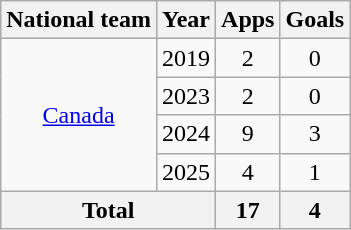<table class="wikitable" style="text-align:center">
<tr>
<th>National team</th>
<th>Year</th>
<th>Apps</th>
<th>Goals</th>
</tr>
<tr>
<td rowspan="4"><a href='#'>Canada</a></td>
<td>2019</td>
<td>2</td>
<td>0</td>
</tr>
<tr>
<td>2023</td>
<td>2</td>
<td>0</td>
</tr>
<tr>
<td>2024</td>
<td>9</td>
<td>3</td>
</tr>
<tr>
<td>2025</td>
<td>4</td>
<td>1</td>
</tr>
<tr>
<th colspan="2">Total</th>
<th>17</th>
<th>4</th>
</tr>
</table>
